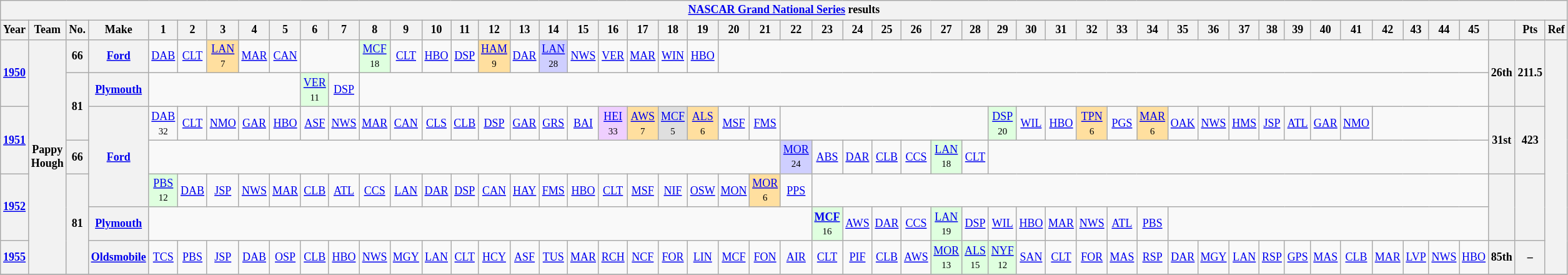<table class="wikitable" style="text-align:center; font-size:75%">
<tr>
<th colspan=58><a href='#'>NASCAR Grand National Series</a> results</th>
</tr>
<tr>
<th>Year</th>
<th>Team</th>
<th>No.</th>
<th>Make</th>
<th>1</th>
<th>2</th>
<th>3</th>
<th>4</th>
<th>5</th>
<th>6</th>
<th>7</th>
<th>8</th>
<th>9</th>
<th>10</th>
<th>11</th>
<th>12</th>
<th>13</th>
<th>14</th>
<th>15</th>
<th>16</th>
<th>17</th>
<th>18</th>
<th>19</th>
<th>20</th>
<th>21</th>
<th>22</th>
<th>23</th>
<th>24</th>
<th>25</th>
<th>26</th>
<th>27</th>
<th>28</th>
<th>29</th>
<th>30</th>
<th>31</th>
<th>32</th>
<th>33</th>
<th>34</th>
<th>35</th>
<th>36</th>
<th>37</th>
<th>38</th>
<th>39</th>
<th>40</th>
<th>41</th>
<th>42</th>
<th>43</th>
<th>44</th>
<th>45</th>
<th></th>
<th>Pts</th>
<th>Ref</th>
</tr>
<tr>
<th rowspan=2><a href='#'>1950</a></th>
<th rowspan=7>Pappy Hough</th>
<th>66</th>
<th><a href='#'>Ford</a></th>
<td><a href='#'>DAB</a></td>
<td><a href='#'>CLT</a></td>
<td style="background:#FFDF9F;"><a href='#'>LAN</a> <br><small>7</small></td>
<td><a href='#'>MAR</a></td>
<td><a href='#'>CAN</a></td>
<td colspan=2></td>
<td style="background:#DFFFDF;"><a href='#'>MCF</a><br><small>18</small></td>
<td><a href='#'>CLT</a></td>
<td><a href='#'>HBO</a></td>
<td><a href='#'>DSP</a><br></td>
<td style="background:#FFDF9F;"><a href='#'>HAM</a><br><small>9</small></td>
<td><a href='#'>DAR</a></td>
<td style="background:#CFCFFF;"><a href='#'>LAN</a><br><small>28</small></td>
<td><a href='#'>NWS</a></td>
<td><a href='#'>VER</a></td>
<td><a href='#'>MAR</a></td>
<td><a href='#'>WIN</a></td>
<td><a href='#'>HBO</a></td>
<td colspan=26></td>
<th rowspan=2>26th</th>
<th rowspan=2>211.5</th>
<th rowspan=7></th>
</tr>
<tr>
<th rowspan=2>81</th>
<th><a href='#'>Plymouth</a></th>
<td colspan=5></td>
<td style="background:#DFFFDF;"><a href='#'>VER</a><br><small>11</small></td>
<td><a href='#'>DSP</a></td>
<td colspan=38></td>
</tr>
<tr>
<th rowspan=2><a href='#'>1951</a></th>
<th rowspan=3><a href='#'>Ford</a></th>
<td><a href='#'>DAB</a> <br><small>32</small></td>
<td><a href='#'>CLT</a></td>
<td><a href='#'>NMO</a></td>
<td><a href='#'>GAR</a></td>
<td><a href='#'>HBO</a></td>
<td><a href='#'>ASF</a></td>
<td><a href='#'>NWS</a></td>
<td><a href='#'>MAR</a></td>
<td><a href='#'>CAN</a></td>
<td><a href='#'>CLS</a></td>
<td><a href='#'>CLB</a></td>
<td><a href='#'>DSP</a></td>
<td><a href='#'>GAR</a></td>
<td><a href='#'>GRS</a></td>
<td><a href='#'>BAI</a></td>
<td style="background:#EFCFFF;"><a href='#'>HEI</a> <br><small>33</small></td>
<td style="background:#FFDF9F;"><a href='#'>AWS</a> <br><small>7</small></td>
<td style="background:#DFDFDF;"><a href='#'>MCF</a> <br><small>5</small></td>
<td style="background:#FFDF9F;"><a href='#'>ALS</a> <br><small>6</small></td>
<td><a href='#'>MSF</a></td>
<td><a href='#'>FMS</a></td>
<td colspan=7></td>
<td style="background:#DFFFDF;"><a href='#'>DSP</a> <br><small>20</small></td>
<td><a href='#'>WIL</a></td>
<td><a href='#'>HBO</a></td>
<td style="background:#FFDF9F;"><a href='#'>TPN</a> <br><small>6</small></td>
<td><a href='#'>PGS</a></td>
<td style="background:#FFDF9F;"><a href='#'>MAR</a> <br><small>6</small></td>
<td><a href='#'>OAK</a></td>
<td><a href='#'>NWS</a></td>
<td><a href='#'>HMS</a></td>
<td><a href='#'>JSP</a></td>
<td><a href='#'>ATL</a></td>
<td><a href='#'>GAR</a></td>
<td><a href='#'>NMO</a></td>
<td colspan=4></td>
<th rowspan=2>31st</th>
<th rowspan=2>423</th>
</tr>
<tr>
<th>66</th>
<td colspan=21></td>
<td style="background:#CFCFFF;"><a href='#'>MOR</a><br><small>24</small></td>
<td><a href='#'>ABS</a></td>
<td><a href='#'>DAR</a></td>
<td><a href='#'>CLB</a></td>
<td><a href='#'>CCS</a></td>
<td style="background:#DFFFDF;"><a href='#'>LAN</a> <br><small>18</small></td>
<td><a href='#'>CLT</a></td>
<td colspan=17></td>
</tr>
<tr>
<th rowspan=2><a href='#'>1952</a></th>
<th rowspan=3>81</th>
<td style="background:#DFFFDF;"><a href='#'>PBS</a><br><small>12</small></td>
<td><a href='#'>DAB</a></td>
<td><a href='#'>JSP</a></td>
<td><a href='#'>NWS</a></td>
<td><a href='#'>MAR</a></td>
<td><a href='#'>CLB</a></td>
<td><a href='#'>ATL</a></td>
<td><a href='#'>CCS</a></td>
<td><a href='#'>LAN</a></td>
<td><a href='#'>DAR</a></td>
<td><a href='#'>DSP</a></td>
<td><a href='#'>CAN</a></td>
<td><a href='#'>HAY</a></td>
<td><a href='#'>FMS</a></td>
<td><a href='#'>HBO</a></td>
<td><a href='#'>CLT</a></td>
<td><a href='#'>MSF</a></td>
<td><a href='#'>NIF</a></td>
<td><a href='#'>OSW</a></td>
<td><a href='#'>MON</a></td>
<td style="background:#FFDF9F;"><a href='#'>MOR</a> <br><small>6</small></td>
<td><a href='#'>PPS</a></td>
<td colspan=23></td>
<th rowspan=2></th>
<th rowspan=2></th>
</tr>
<tr>
<th><a href='#'>Plymouth</a></th>
<td colspan=22></td>
<td style="background:#DFFFDF;"><strong><a href='#'>MCF</a> </strong> <br><small>16</small></td>
<td><a href='#'>AWS</a></td>
<td><a href='#'>DAR</a></td>
<td><a href='#'>CCS</a></td>
<td style="background:#DFFFDF;"><a href='#'>LAN</a> <br><small>19</small></td>
<td><a href='#'>DSP</a></td>
<td><a href='#'>WIL</a></td>
<td><a href='#'>HBO</a></td>
<td><a href='#'>MAR</a></td>
<td><a href='#'>NWS</a></td>
<td><a href='#'>ATL</a></td>
<td><a href='#'>PBS</a></td>
<td colspan=11></td>
</tr>
<tr>
<th><a href='#'>1955</a></th>
<th><a href='#'>Oldsmobile</a></th>
<td><a href='#'>TCS</a></td>
<td><a href='#'>PBS</a></td>
<td><a href='#'>JSP</a></td>
<td><a href='#'>DAB</a></td>
<td><a href='#'>OSP</a></td>
<td><a href='#'>CLB</a></td>
<td><a href='#'>HBO</a></td>
<td><a href='#'>NWS</a></td>
<td><a href='#'>MGY</a></td>
<td><a href='#'>LAN</a></td>
<td><a href='#'>CLT</a></td>
<td><a href='#'>HCY</a></td>
<td><a href='#'>ASF</a></td>
<td><a href='#'>TUS</a></td>
<td><a href='#'>MAR</a></td>
<td><a href='#'>RCH</a></td>
<td><a href='#'>NCF</a></td>
<td><a href='#'>FOR</a></td>
<td><a href='#'>LIN</a></td>
<td><a href='#'>MCF</a></td>
<td><a href='#'>FON</a></td>
<td><a href='#'>AIR</a></td>
<td><a href='#'>CLT</a></td>
<td><a href='#'>PIF</a></td>
<td><a href='#'>CLB</a></td>
<td><a href='#'>AWS</a></td>
<td style="background:#DFFFDF;"><a href='#'>MOR</a> <br><small>13</small></td>
<td style="background:#DFFFDF;"><a href='#'>ALS</a> <br><small>15</small></td>
<td style="background:#DFFFDF;"><a href='#'>NYF</a> <br><small>12</small></td>
<td><a href='#'>SAN</a></td>
<td><a href='#'>CLT</a></td>
<td><a href='#'>FOR</a></td>
<td><a href='#'>MAS</a></td>
<td><a href='#'>RSP</a></td>
<td><a href='#'>DAR</a></td>
<td><a href='#'>MGY</a></td>
<td><a href='#'>LAN</a></td>
<td><a href='#'>RSP</a></td>
<td><a href='#'>GPS</a></td>
<td><a href='#'>MAS</a></td>
<td><a href='#'>CLB</a></td>
<td><a href='#'>MAR</a></td>
<td><a href='#'>LVP</a></td>
<td><a href='#'>NWS</a></td>
<td><a href='#'>HBO</a></td>
<th>85th</th>
<th>–</th>
</tr>
<tr>
</tr>
</table>
